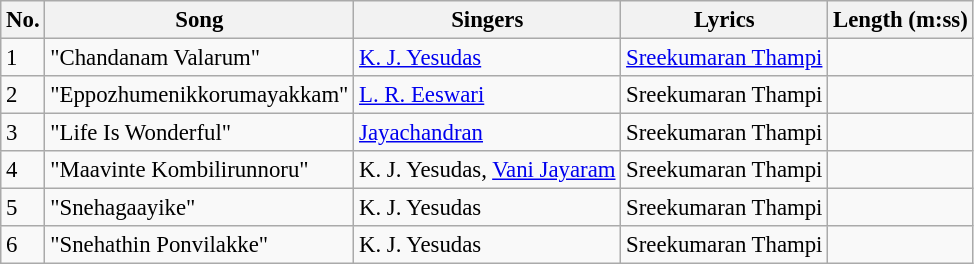<table class="wikitable" style="font-size:95%;">
<tr>
<th>No.</th>
<th>Song</th>
<th>Singers</th>
<th>Lyrics</th>
<th>Length (m:ss)</th>
</tr>
<tr>
<td>1</td>
<td>"Chandanam Valarum"</td>
<td><a href='#'>K. J. Yesudas</a></td>
<td><a href='#'>Sreekumaran Thampi</a></td>
<td></td>
</tr>
<tr>
<td>2</td>
<td>"Eppozhumenikkorumayakkam"</td>
<td><a href='#'>L. R. Eeswari</a></td>
<td>Sreekumaran Thampi</td>
<td></td>
</tr>
<tr>
<td>3</td>
<td>"Life Is Wonderful"</td>
<td><a href='#'>Jayachandran</a></td>
<td>Sreekumaran Thampi</td>
<td></td>
</tr>
<tr>
<td>4</td>
<td>"Maavinte Kombilirunnoru"</td>
<td>K. J. Yesudas, <a href='#'>Vani Jayaram</a></td>
<td>Sreekumaran Thampi</td>
<td></td>
</tr>
<tr>
<td>5</td>
<td>"Snehagaayike"</td>
<td>K. J. Yesudas</td>
<td>Sreekumaran Thampi</td>
<td></td>
</tr>
<tr>
<td>6</td>
<td>"Snehathin Ponvilakke"</td>
<td>K. J. Yesudas</td>
<td>Sreekumaran Thampi</td>
<td></td>
</tr>
</table>
